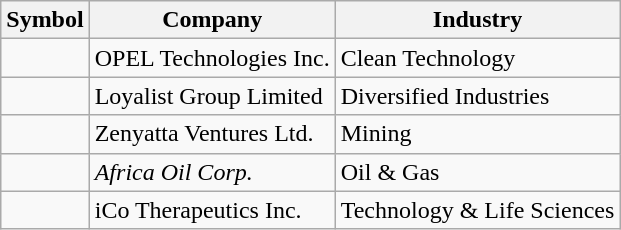<table class="wikitable">
<tr>
<th>Symbol</th>
<th>Company</th>
<th>Industry</th>
</tr>
<tr>
<td></td>
<td>OPEL Technologies Inc.</td>
<td>Clean Technology</td>
</tr>
<tr>
<td></td>
<td>Loyalist Group Limited</td>
<td>Diversified Industries</td>
</tr>
<tr>
<td></td>
<td>Zenyatta Ventures Ltd.</td>
<td>Mining</td>
</tr>
<tr>
<td></td>
<td><em>Africa Oil Corp.</em></td>
<td>Oil & Gas</td>
</tr>
<tr>
<td></td>
<td>iCo Therapeutics Inc.</td>
<td>Technology & Life Sciences</td>
</tr>
</table>
